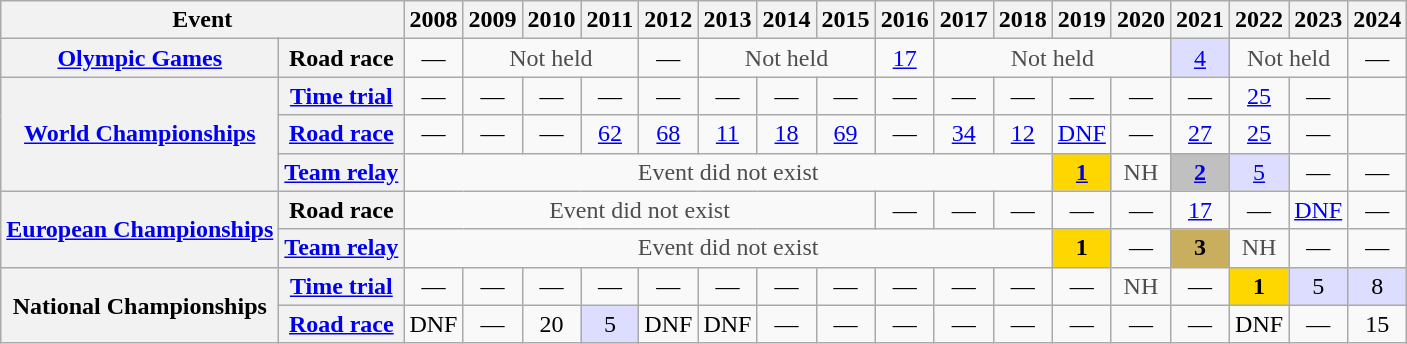<table class="wikitable plainrowheaders">
<tr>
<th scope="col" colspan=2>Event</th>
<th scope="col">2008</th>
<th scope="col">2009</th>
<th scope="col">2010</th>
<th scope="col">2011</th>
<th scope="col">2012</th>
<th scope="col">2013</th>
<th scope="col">2014</th>
<th scope="col">2015</th>
<th scope="col">2016</th>
<th scope="col">2017</th>
<th scope="col">2018</th>
<th scope="col">2019</th>
<th scope="col">2020</th>
<th scope="col">2021</th>
<th scope="col">2022</th>
<th scope="col">2023</th>
<th scope="col">2024</th>
</tr>
<tr style="text-align:center;">
<th scope="row"> <a href='#'>Olympic Games</a></th>
<th scope="row">Road race</th>
<td>—</td>
<td style="color:#4d4d4d;" colspan="3">Not held</td>
<td>—</td>
<td style="color:#4d4d4d;" colspan="3">Not held</td>
<td><a href='#'>17</a></td>
<td style="color:#4d4d4d;" colspan="4">Not held</td>
<td style="background:#ddf;"><a href='#'>4</a></td>
<td style="color:#4d4d4d;" colspan="2">Not held</td>
<td>—</td>
</tr>
<tr style="text-align:center;">
<th scope="row" rowspan=3> <a href='#'>World Championships</a></th>
<th scope="row"><a href='#'>Time trial</a></th>
<td>—</td>
<td>—</td>
<td>—</td>
<td>—</td>
<td>—</td>
<td>—</td>
<td>—</td>
<td>—</td>
<td>—</td>
<td>—</td>
<td>—</td>
<td>—</td>
<td>—</td>
<td>—</td>
<td><a href='#'>25</a></td>
<td>—</td>
<td></td>
</tr>
<tr style="text-align:center;">
<th scope="row"><a href='#'>Road race</a></th>
<td>—</td>
<td>—</td>
<td>—</td>
<td><a href='#'>62</a></td>
<td><a href='#'>68</a></td>
<td><a href='#'>11</a></td>
<td><a href='#'>18</a></td>
<td><a href='#'>69</a></td>
<td>—</td>
<td><a href='#'>34</a></td>
<td><a href='#'>12</a></td>
<td><a href='#'>DNF</a></td>
<td>—</td>
<td><a href='#'>27</a></td>
<td><a href='#'>25</a></td>
<td>—</td>
<td></td>
</tr>
<tr style="text-align:center;">
<th scope="row"><a href='#'>Team relay</a></th>
<td style="color:#4d4d4d;" colspan="11">Event did not exist</td>
<th style="background:gold;"><a href='#'>1</a></th>
<td style="color:#4d4d4d;">NH</td>
<th style="background:silver;"><a href='#'>2</a></th>
<td style="background:#ddf;"><a href='#'>5</a></td>
<td>—</td>
<td>—</td>
</tr>
<tr style="text-align:center;">
<th scope="row" rowspan=2> <a href='#'>European Championships</a></th>
<th scope="row">Road race</th>
<td style="color:#4d4d4d;" colspan="8">Event did not exist</td>
<td>—</td>
<td>—</td>
<td>—</td>
<td>—</td>
<td>—</td>
<td><a href='#'>17</a></td>
<td>—</td>
<td><a href='#'>DNF</a></td>
<td>—</td>
</tr>
<tr style="text-align:center;">
<th scope="row"><a href='#'>Team relay</a></th>
<td style="color:#4d4d4d;" colspan="11">Event did not exist</td>
<th style="background:gold;">1</th>
<td>—</td>
<th style="background:#C9AE5D;">3</th>
<td style="color:#4d4d4d;">NH</td>
<td>—</td>
<td>—</td>
</tr>
<tr style="text-align:center;">
<th scope="row" rowspan=2> National Championships</th>
<th scope="row"><a href='#'>Time trial</a></th>
<td>—</td>
<td>—</td>
<td>—</td>
<td>—</td>
<td>—</td>
<td>—</td>
<td>—</td>
<td>—</td>
<td>—</td>
<td>—</td>
<td>—</td>
<td>—</td>
<td style="color:#4d4d4d;">NH</td>
<td>—</td>
<td style="background:gold;"><strong>1</strong></td>
<td style="background:#ddf;">5</td>
<td style="background:#ddf;">8</td>
</tr>
<tr style="text-align:center;">
<th scope="row"><a href='#'>Road race</a></th>
<td>DNF</td>
<td>—</td>
<td>20</td>
<td style="background:#ddf;">5</td>
<td>DNF</td>
<td>DNF</td>
<td>—</td>
<td>—</td>
<td>—</td>
<td>—</td>
<td>—</td>
<td>—</td>
<td>—</td>
<td>—</td>
<td>DNF</td>
<td>—</td>
<td>15</td>
</tr>
</table>
